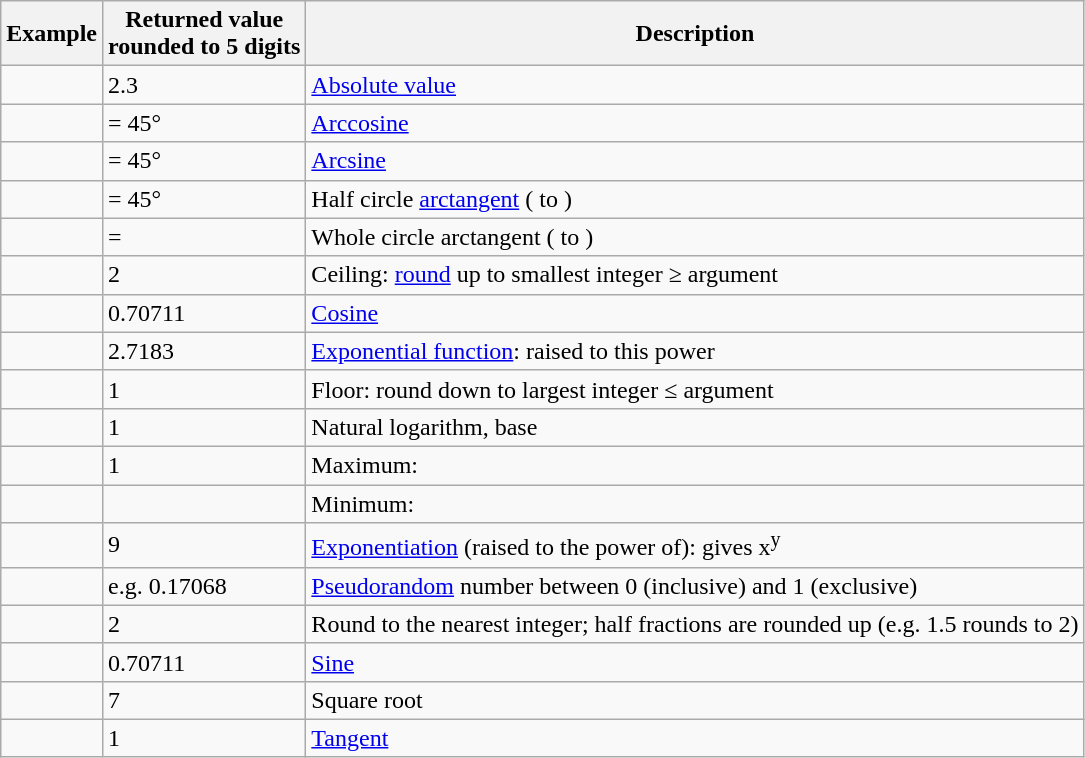<table class="wikitable" border="1">
<tr>
<th>Example</th>
<th>Returned value<br>rounded to 5 digits</th>
<th>Description</th>
</tr>
<tr>
<td></td>
<td>2.3</td>
<td><a href='#'>Absolute value</a></td>
</tr>
<tr>
<td></td>
<td> = 45°</td>
<td><a href='#'>Arccosine</a></td>
</tr>
<tr>
<td></td>
<td> = 45°</td>
<td><a href='#'>Arcsine</a></td>
</tr>
<tr>
<td></td>
<td> = 45°</td>
<td>Half circle <a href='#'>arctangent</a> ( to )</td>
</tr>
<tr>
<td></td>
<td> = </td>
<td>Whole circle arctangent ( to )</td>
</tr>
<tr>
<td></td>
<td>2</td>
<td>Ceiling: <a href='#'>round</a> up to smallest integer ≥ argument</td>
</tr>
<tr>
<td></td>
<td>0.70711</td>
<td><a href='#'>Cosine</a></td>
</tr>
<tr>
<td></td>
<td>2.7183</td>
<td><a href='#'>Exponential function</a>:  raised to this power</td>
</tr>
<tr>
<td></td>
<td>1</td>
<td>Floor: round down to largest integer ≤ argument</td>
</tr>
<tr>
<td></td>
<td>1</td>
<td>Natural logarithm, base </td>
</tr>
<tr>
<td></td>
<td>1</td>
<td>Maximum: </td>
</tr>
<tr>
<td></td>
<td></td>
<td>Minimum: </td>
</tr>
<tr>
<td></td>
<td>9</td>
<td><a href='#'>Exponentiation</a> (raised to the power of):  gives x<sup>y</sup></td>
</tr>
<tr>
<td></td>
<td>e.g. 0.17068</td>
<td><a href='#'>Pseudorandom</a> number between 0 (inclusive) and 1 (exclusive)</td>
</tr>
<tr>
<td></td>
<td>2</td>
<td>Round to the nearest integer; half fractions are rounded up (e.g. 1.5 rounds to 2)</td>
</tr>
<tr>
<td></td>
<td>0.70711</td>
<td><a href='#'>Sine</a></td>
</tr>
<tr>
<td></td>
<td>7</td>
<td>Square root</td>
</tr>
<tr>
<td></td>
<td>1</td>
<td><a href='#'>Tangent</a></td>
</tr>
</table>
